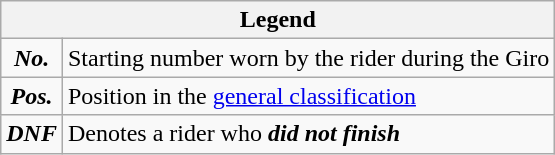<table class="wikitable">
<tr>
<th colspan=2>Legend</th>
</tr>
<tr>
<td align=center><strong><em>No.</em></strong></td>
<td>Starting number worn by the rider during the Giro</td>
</tr>
<tr>
<td align=center><strong><em>Pos.</em></strong></td>
<td>Position in the <a href='#'>general classification</a></td>
</tr>
<tr>
<td align=center><strong><em>DNF</em></strong></td>
<td>Denotes a rider who <strong><em>did not finish</em></strong></td>
</tr>
</table>
